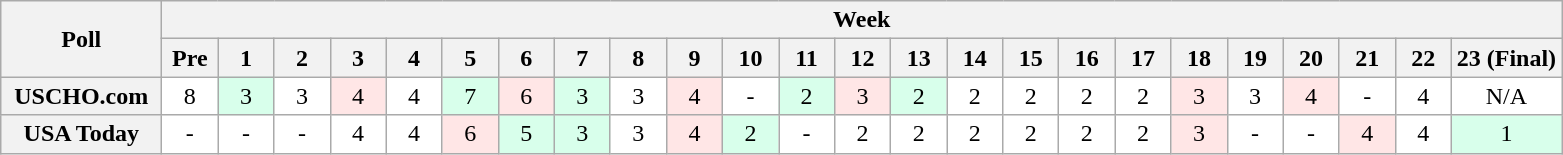<table class="wikitable" style="white-space:nowrap;">
<tr>
<th scope="col" width="100" rowspan="2">Poll</th>
<th colspan="25">Week</th>
</tr>
<tr>
<th scope="col" width="30">Pre</th>
<th scope="col" width="30">1</th>
<th scope="col" width="30">2</th>
<th scope="col" width="30">3</th>
<th scope="col" width="30">4</th>
<th scope="col" width="30">5</th>
<th scope="col" width="30">6</th>
<th scope="col" width="30">7</th>
<th scope="col" width="30">8</th>
<th scope="col" width="30">9</th>
<th scope="col" width="30">10</th>
<th scope="col" width="30">11</th>
<th scope="col" width="30">12</th>
<th scope="col" width="30">13</th>
<th scope="col" width="30">14</th>
<th scope="col" width="30">15</th>
<th scope="col" width="30">16</th>
<th scope="col" width="30">17</th>
<th scope="col" width="30">18</th>
<th scope="col" width="30">19</th>
<th scope="col" width="30">20</th>
<th scope="col" width="30">21</th>
<th scope="col" width="30">22</th>
<th scope="col" width="30">23 (Final)</th>
</tr>
<tr style="text-align:center;">
<th>USCHO.com</th>
<td bgcolor=FFFFFF>8</td>
<td bgcolor=D8FFEB>3</td>
<td bgcolor=FFFFFF>3</td>
<td bgcolor=FFE6E6>4</td>
<td bgcolor=FFFFFF>4</td>
<td bgcolor=D8FFEB>7</td>
<td bgcolor=FFE6E6>6</td>
<td bgcolor=D8FFEB>3</td>
<td bgcolor=FFFFFF>3</td>
<td bgcolor=FFE6E6>4</td>
<td bgcolor=FFFFFF>-</td>
<td bgcolor=D8FFEB>2</td>
<td bgcolor=FFE6E6>3</td>
<td bgcolor=D8FFEB>2</td>
<td bgcolor=FFFFFF>2</td>
<td bgcolor=FFFFFF>2</td>
<td bgcolor=FFFFFF>2</td>
<td bgcolor=FFFFFF>2</td>
<td bgcolor=FFE6E6>3</td>
<td bgcolor=FFFFFF>3</td>
<td bgcolor=FFE6E6>4</td>
<td bgcolor=FFFFFF>-</td>
<td bgcolor=FFFFFF>4</td>
<td bgcolor=FFFFFF>N/A</td>
</tr>
<tr style="text-align:center;">
<th>USA Today</th>
<td bgcolor=FFFFFF>-</td>
<td bgcolor=FFFFFF>-</td>
<td bgcolor=FFFFFF>-</td>
<td bgcolor=FFFFFF>4</td>
<td bgcolor=FFFFFF>4</td>
<td bgcolor=FFE6E6>6</td>
<td bgcolor=D8FFEB>5</td>
<td bgcolor=D8FFEB>3</td>
<td bgcolor=FFFFFF>3</td>
<td bgcolor=FFE6E6>4</td>
<td bgcolor=D8FFEB>2</td>
<td bgcolor=FFFFFF>-</td>
<td bgcolor=FFFFFF>2</td>
<td bgcolor=FFFFFF>2</td>
<td bgcolor=FFFFFF>2</td>
<td bgcolor=FFFFFF>2</td>
<td bgcolor=FFFFFF>2</td>
<td bgcolor=FFFFFF>2</td>
<td bgcolor=FFE6E6>3</td>
<td bgcolor=FFFFFF>-</td>
<td bgcolor=FFFFFF>-</td>
<td bgcolor=FFE6E6>4</td>
<td bgcolor=FFFFFF>4</td>
<td bgcolor=D8FFEB>1</td>
</tr>
</table>
